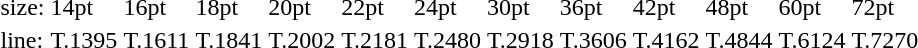<table style="margin-left:40px;">
<tr>
<td>size:</td>
<td>14pt</td>
<td>16pt</td>
<td>18pt</td>
<td>20pt</td>
<td>22pt</td>
<td>24pt</td>
<td>30pt</td>
<td>36pt</td>
<td>42pt</td>
<td>48pt</td>
<td>60pt</td>
<td>72pt</td>
</tr>
<tr>
<td>line:</td>
<td>T.1395</td>
<td>T.1611</td>
<td>T.1841</td>
<td>T.2002</td>
<td>T.2181</td>
<td>T.2480</td>
<td>T.2918</td>
<td>T.3606</td>
<td>T.4162</td>
<td>T.4844</td>
<td>T.6124</td>
<td>T.7270</td>
</tr>
</table>
